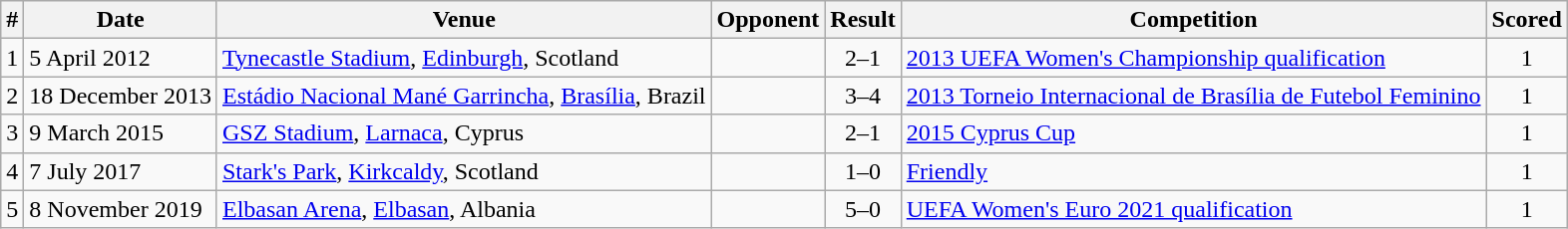<table class="wikitable sortable collapsible collapsed" border="1" style=font-size:100%>
<tr>
<th>#</th>
<th>Date</th>
<th>Venue</th>
<th>Opponent</th>
<th>Result</th>
<th>Competition</th>
<th>Scored</th>
</tr>
<tr>
<td>1</td>
<td>5 April 2012</td>
<td><a href='#'>Tynecastle Stadium</a>, <a href='#'>Edinburgh</a>, Scotland</td>
<td></td>
<td align="center">2–1</td>
<td><a href='#'>2013 UEFA Women's Championship qualification</a></td>
<td align="center">1</td>
</tr>
<tr>
<td>2</td>
<td>18 December 2013</td>
<td><a href='#'>Estádio Nacional Mané Garrincha</a>, <a href='#'>Brasília</a>, Brazil</td>
<td></td>
<td align="center">3–4</td>
<td><a href='#'>2013 Torneio Internacional de Brasília de Futebol Feminino</a></td>
<td align="center">1</td>
</tr>
<tr>
<td>3</td>
<td>9 March 2015</td>
<td><a href='#'>GSZ Stadium</a>, <a href='#'>Larnaca</a>, Cyprus</td>
<td></td>
<td style="text-align:center;">2–1</td>
<td><a href='#'>2015 Cyprus Cup</a></td>
<td style="text-align:center;">1</td>
</tr>
<tr>
<td>4</td>
<td>7 July 2017</td>
<td><a href='#'>Stark's Park</a>, <a href='#'>Kirkcaldy</a>, Scotland</td>
<td></td>
<td style="text-align:center;">1–0</td>
<td><a href='#'>Friendly</a></td>
<td style="text-align:center;">1</td>
</tr>
<tr>
<td>5</td>
<td>8 November 2019</td>
<td><a href='#'>Elbasan Arena</a>, <a href='#'>Elbasan</a>, Albania</td>
<td></td>
<td align=center>5–0</td>
<td><a href='#'>UEFA Women's Euro 2021 qualification</a></td>
<td style="text-align:center;">1</td>
</tr>
</table>
